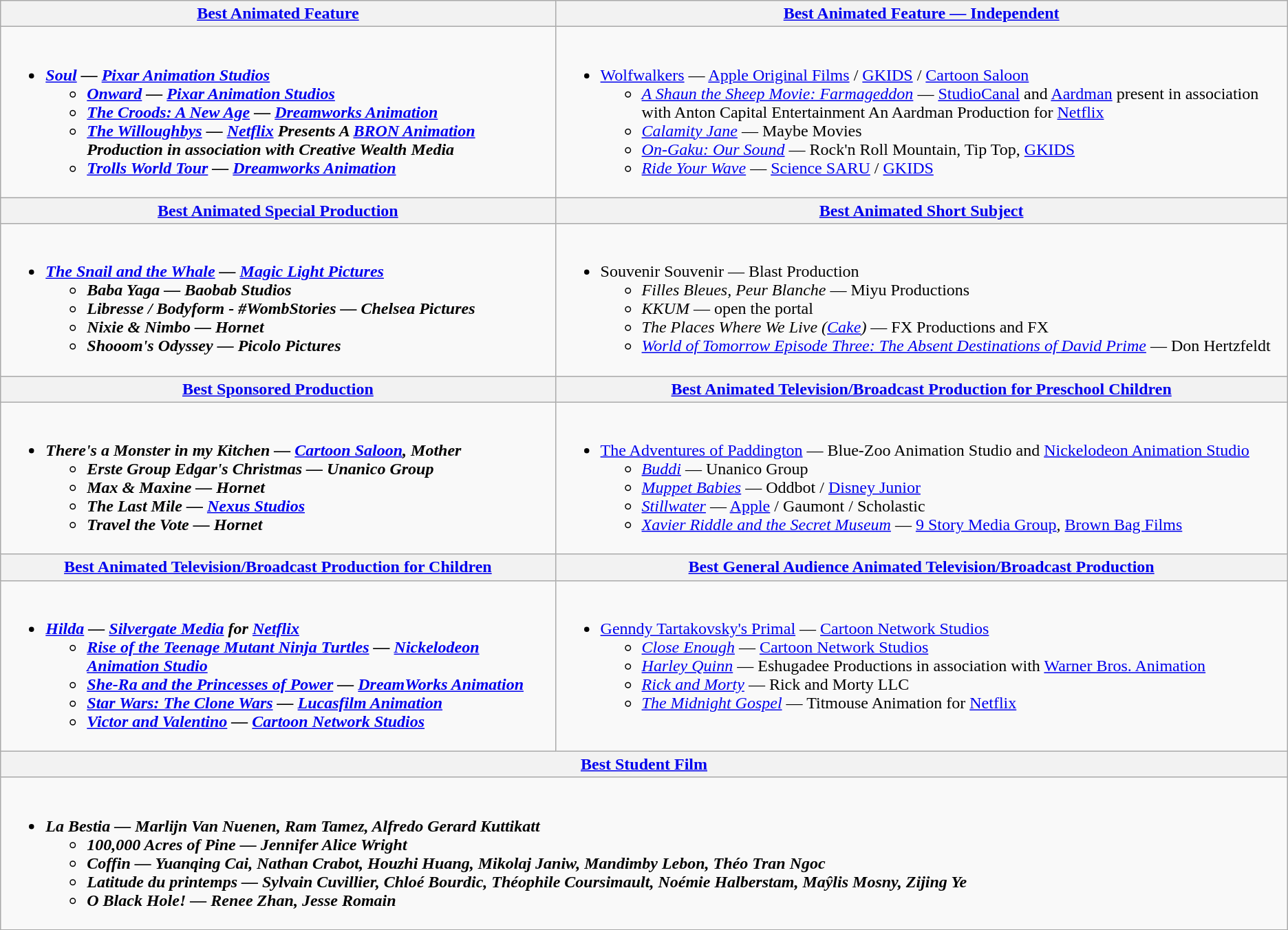<table class="wikitable" style="width=100%">
<tr>
<th style="width=50%"><a href='#'>Best Animated Feature</a></th>
<th style="width=50%"><a href='#'>Best Animated Feature — Independent</a></th>
</tr>
<tr>
<td valign="top"><br><ul><li><strong><em><a href='#'>Soul</a><em> — <a href='#'>Pixar Animation Studios</a><strong><ul><li></em><a href='#'>Onward</a><em> — <a href='#'>Pixar Animation Studios</a></li><li></em><a href='#'>The Croods: A New Age</a><em> — <a href='#'>Dreamworks Animation</a></li><li></em><a href='#'>The Willoughbys</a><em> — <a href='#'>Netflix</a> Presents A <a href='#'>BRON Animation</a> Production in association with Creative Wealth Media</li><li></em><a href='#'>Trolls World Tour</a><em> — <a href='#'>Dreamworks Animation</a></li></ul></li></ul></td>
<td valign="top"><br><ul><li></em></strong><a href='#'>Wolfwalkers</a></em> — <a href='#'>Apple Original Films</a> / <a href='#'>GKIDS</a> / <a href='#'>Cartoon Saloon</a></strong><ul><li><em><a href='#'>A Shaun the Sheep Movie: Farmageddon</a></em> — <a href='#'>StudioCanal</a> and <a href='#'>Aardman</a> present in association with Anton Capital Entertainment An Aardman Production for <a href='#'>Netflix</a></li><li><em><a href='#'>Calamity Jane</a></em> —  Maybe Movies</li><li><em><a href='#'>On-Gaku: Our Sound</a></em> — Rock'n Roll Mountain, Tip Top, <a href='#'>GKIDS</a></li><li><em><a href='#'>Ride Your Wave</a></em> — <a href='#'>Science SARU</a> / <a href='#'>GKIDS</a></li></ul></li></ul></td>
</tr>
<tr>
<th style="width=50%"><a href='#'>Best Animated Special Production</a></th>
<th style="width=50%"><a href='#'>Best Animated Short Subject</a></th>
</tr>
<tr>
<td valign="top"><br><ul><li><strong><em><a href='#'>The Snail and the Whale</a><em> — <a href='#'>Magic Light Pictures</a><strong><ul><li></em>Baba Yaga<em> — Baobab Studios</li><li></em>Libresse / Bodyform - #WombStories<em> — Chelsea Pictures</li><li></em>Nixie & Nimbo<em> — Hornet</li><li></em>Shooom's Odyssey<em> — Picolo Pictures</li></ul></li></ul></td>
<td valign="top"><br><ul><li></em></strong>Souvenir Souvenir</em>  — Blast Production</strong><ul><li><em>Filles Bleues, Peur Blanche</em> — Miyu Productions</li><li><em>KKUM</em> — open the portal</li><li><em>The Places Where We Live (<a href='#'>Cake</a>)</em> — FX Productions and FX</li><li><em><a href='#'>World of Tomorrow Episode Three: The Absent Destinations of David Prime</a></em> — Don Hertzfeldt</li></ul></li></ul></td>
</tr>
<tr>
<th style="width=50%"><a href='#'>Best Sponsored Production</a></th>
<th style="width=50%"><a href='#'>Best Animated Television/Broadcast Production for Preschool Children</a></th>
</tr>
<tr>
<td valign="top"><br><ul><li><strong><em>There's a Monster in my Kitchen<em> — <a href='#'>Cartoon Saloon</a>, Mother<strong><ul><li></em>Erste Group Edgar's Christmas<em> — Unanico Group</li><li></em>Max & Maxine<em> — Hornet</li><li></em>The Last Mile<em> — <a href='#'>Nexus Studios</a></li><li></em>Travel the Vote<em> — Hornet</li></ul></li></ul></td>
<td valign="top"><br><ul><li></em></strong><a href='#'>The Adventures of Paddington</a></em> — Blue-Zoo Animation Studio and <a href='#'>Nickelodeon Animation Studio</a></strong><ul><li><em><a href='#'>Buddi</a></em>  — Unanico Group</li><li><em><a href='#'>Muppet Babies</a></em> — Oddbot / <a href='#'>Disney Junior</a></li><li><em><a href='#'>Stillwater</a></em> — <a href='#'>Apple</a> / Gaumont / Scholastic</li><li><em><a href='#'>Xavier Riddle and the Secret Museum</a></em> — <a href='#'>9 Story Media Group</a>, <a href='#'>Brown Bag Films</a></li></ul></li></ul></td>
</tr>
<tr>
<th style="width=50%"><a href='#'>Best Animated Television/Broadcast Production for Children</a></th>
<th style="width=50%"><a href='#'>Best General Audience Animated Television/Broadcast Production</a></th>
</tr>
<tr>
<td valign="top"><br><ul><li><strong><em><a href='#'>Hilda</a><em> — <a href='#'>Silvergate Media</a> for <a href='#'>Netflix</a><strong><ul><li></em><a href='#'>Rise of the Teenage Mutant Ninja Turtles</a><em> — <a href='#'>Nickelodeon Animation Studio</a></li><li></em><a href='#'>She-Ra and the Princesses of Power</a><em> — <a href='#'>DreamWorks Animation</a></li><li></em><a href='#'>Star Wars: The Clone Wars</a><em> — <a href='#'>Lucasfilm Animation</a></li><li></em><a href='#'>Victor and Valentino</a><em> — <a href='#'>Cartoon Network Studios</a></li></ul></li></ul></td>
<td valign="top"><br><ul><li></em></strong><a href='#'>Genndy Tartakovsky's Primal</a></em> — <a href='#'>Cartoon Network Studios</a></strong><ul><li><em><a href='#'>Close Enough</a></em> — <a href='#'>Cartoon Network Studios</a></li><li><em><a href='#'>Harley Quinn</a></em>  — Eshugadee Productions in association with <a href='#'>Warner Bros. Animation</a></li><li><em><a href='#'>Rick and Morty</a></em>  — Rick and Morty LLC</li><li><em><a href='#'>The Midnight Gospel</a></em>  — Titmouse Animation for <a href='#'>Netflix</a></li></ul></li></ul></td>
</tr>
<tr>
<th colspan="2" style="width=50%"><a href='#'>Best Student Film</a></th>
</tr>
<tr>
<td colspan="2" valign="top"><br><ul><li><strong><em>La Bestia<em> — Marlijn Van Nuenen, Ram Tamez, Alfredo Gerard Kuttikatt<strong><ul><li></em>100,000 Acres of Pine<em>  — Jennifer Alice Wright</li><li></em>Coffin<em> — Yuanqing Cai, Nathan Crabot, Houzhi Huang, Mikolaj Janiw, Mandimby Lebon, Théo Tran Ngoc</li><li></em>Latitude du printemps<em> — Sylvain Cuvillier, Chloé Bourdic, Théophile Coursimault, Noémie Halberstam, Maŷlis Mosny, Zijing Ye</li><li></em>O Black Hole!<em> — Renee Zhan, Jesse Romain</li></ul></li></ul></td>
</tr>
</table>
